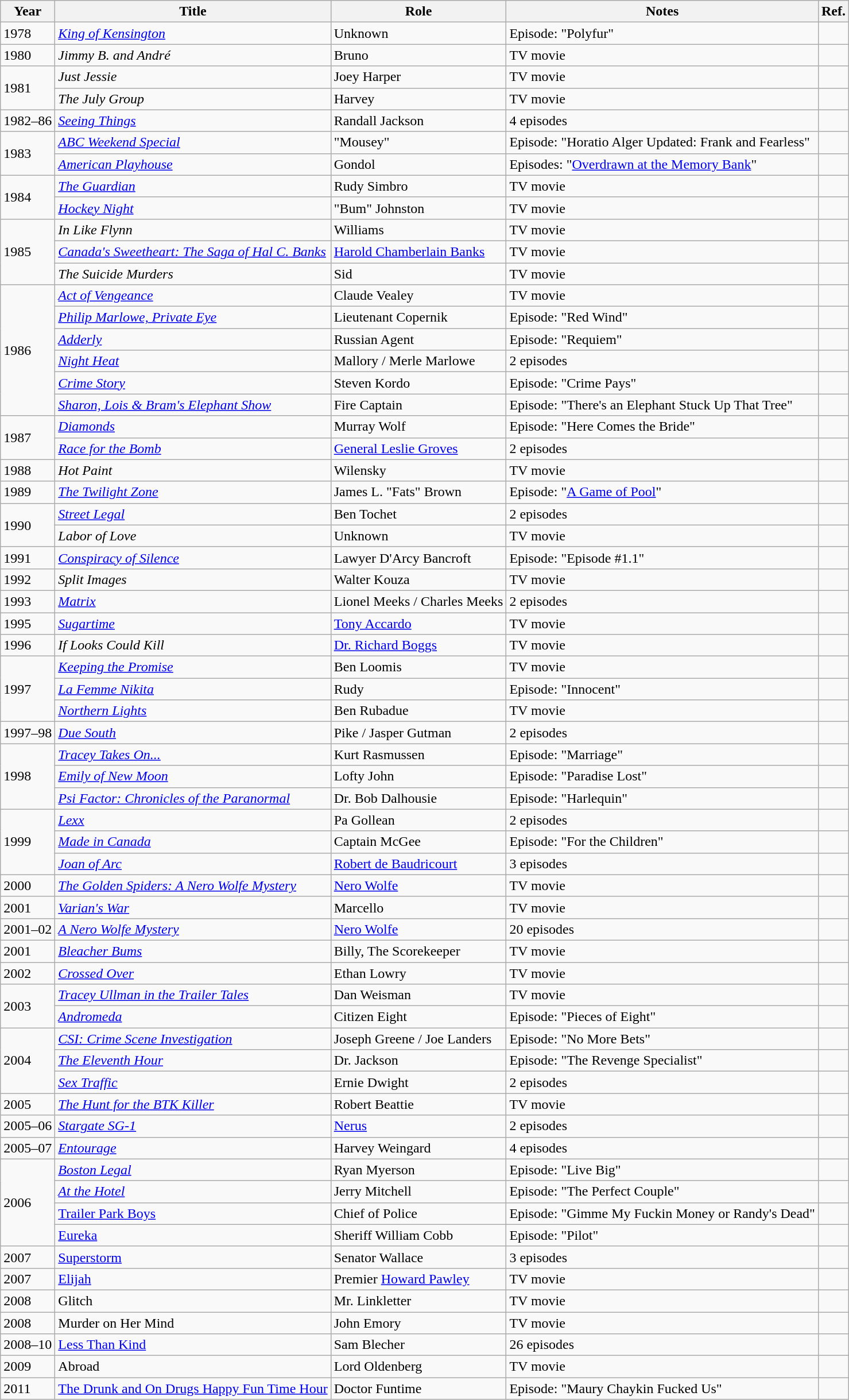<table class="wikitable sortable">
<tr>
<th>Year</th>
<th>Title</th>
<th>Role</th>
<th class="unsortable">Notes</th>
<th>Ref.</th>
</tr>
<tr>
<td>1978</td>
<td><em><a href='#'>King of Kensington</a></em></td>
<td>Unknown</td>
<td>Episode: "Polyfur"</td>
<td></td>
</tr>
<tr>
<td>1980</td>
<td><em>Jimmy B. and André</em></td>
<td>Bruno</td>
<td>TV movie</td>
<td></td>
</tr>
<tr>
<td rowspan="2">1981</td>
<td><em>Just Jessie</em></td>
<td>Joey Harper</td>
<td>TV movie</td>
<td></td>
</tr>
<tr>
<td data-sort-value="July Group, The"><em>The July Group</em></td>
<td>Harvey</td>
<td>TV movie</td>
<td></td>
</tr>
<tr>
<td>1982–86</td>
<td><em><a href='#'>Seeing Things</a></em></td>
<td>Randall Jackson</td>
<td>4 episodes</td>
<td></td>
</tr>
<tr>
<td rowspan="2">1983</td>
<td><em><a href='#'>ABC Weekend Special</a></em></td>
<td>"Mousey"</td>
<td>Episode: "Horatio Alger Updated: Frank and Fearless"</td>
<td></td>
</tr>
<tr>
<td><em><a href='#'>American Playhouse</a></em></td>
<td>Gondol</td>
<td>Episodes: "<a href='#'>Overdrawn at the Memory Bank</a>"</td>
<td></td>
</tr>
<tr>
<td rowspan="2">1984</td>
<td data-sort-value="Guardian, The"><em><a href='#'>The Guardian</a></em></td>
<td>Rudy Simbro</td>
<td>TV movie</td>
<td></td>
</tr>
<tr>
<td><em><a href='#'>Hockey Night</a></em></td>
<td>"Bum" Johnston</td>
<td>TV movie</td>
<td></td>
</tr>
<tr>
<td rowspan="3">1985</td>
<td><em>In Like Flynn</em></td>
<td>Williams</td>
<td>TV movie</td>
<td></td>
</tr>
<tr>
<td><em><a href='#'>Canada's Sweetheart: The Saga of Hal C. Banks</a></em></td>
<td><a href='#'>Harold Chamberlain Banks</a></td>
<td>TV movie</td>
<td></td>
</tr>
<tr>
<td data-sort-value="Suicide Murders, The"><em>The Suicide Murders</em></td>
<td>Sid</td>
<td>TV movie</td>
<td></td>
</tr>
<tr>
<td rowspan="6">1986</td>
<td><em><a href='#'>Act of Vengeance</a></em></td>
<td>Claude Vealey</td>
<td>TV movie</td>
<td></td>
</tr>
<tr>
<td><em><a href='#'>Philip Marlowe, Private Eye</a></em></td>
<td>Lieutenant Copernik</td>
<td>Episode: "Red Wind"</td>
<td></td>
</tr>
<tr>
<td><em><a href='#'>Adderly</a></em></td>
<td>Russian Agent</td>
<td>Episode: "Requiem"</td>
<td></td>
</tr>
<tr>
<td><em><a href='#'>Night Heat</a></em></td>
<td>Mallory / Merle Marlowe</td>
<td>2 episodes</td>
<td></td>
</tr>
<tr>
<td><em><a href='#'>Crime Story</a></em></td>
<td>Steven Kordo</td>
<td>Episode: "Crime Pays"</td>
<td></td>
</tr>
<tr>
<td><em><a href='#'>Sharon, Lois & Bram's Elephant Show</a></em></td>
<td>Fire Captain</td>
<td>Episode: "There's an Elephant Stuck Up That Tree"</td>
<td></td>
</tr>
<tr>
<td rowspan="2">1987</td>
<td><em><a href='#'>Diamonds</a></em></td>
<td>Murray Wolf</td>
<td>Episode: "Here Comes the Bride"</td>
<td></td>
</tr>
<tr>
<td><em><a href='#'>Race for the Bomb</a></em></td>
<td><a href='#'>General Leslie Groves</a></td>
<td>2 episodes</td>
<td></td>
</tr>
<tr>
<td>1988</td>
<td><em>Hot Paint</em></td>
<td>Wilensky</td>
<td>TV movie</td>
<td></td>
</tr>
<tr>
<td>1989</td>
<td data-sort-value="Twilight Zone, The"><em><a href='#'>The Twilight Zone</a></em></td>
<td>James L. "Fats" Brown</td>
<td>Episode: "<a href='#'>A Game of Pool</a>"</td>
<td></td>
</tr>
<tr>
<td rowspan="2">1990</td>
<td><em><a href='#'>Street Legal</a></em></td>
<td>Ben Tochet</td>
<td>2 episodes</td>
<td></td>
</tr>
<tr>
<td><em>Labor of Love</em></td>
<td>Unknown</td>
<td>TV movie</td>
<td></td>
</tr>
<tr>
<td>1991</td>
<td><em><a href='#'>Conspiracy of Silence</a></em></td>
<td>Lawyer D'Arcy Bancroft</td>
<td>Episode: "Episode #1.1"</td>
<td></td>
</tr>
<tr>
<td>1992</td>
<td><em>Split Images</em></td>
<td>Walter Kouza</td>
<td>TV movie</td>
<td></td>
</tr>
<tr>
<td>1993</td>
<td><em><a href='#'>Matrix</a></em></td>
<td>Lionel Meeks / Charles Meeks</td>
<td>2 episodes</td>
<td></td>
</tr>
<tr>
<td>1995</td>
<td><em><a href='#'>Sugartime</a></em></td>
<td><a href='#'>Tony Accardo</a></td>
<td>TV movie</td>
<td></td>
</tr>
<tr>
<td>1996</td>
<td><em>If Looks Could Kill</em></td>
<td><a href='#'>Dr. Richard Boggs</a></td>
<td>TV movie</td>
<td></td>
</tr>
<tr>
<td rowspan="3">1997</td>
<td><em><a href='#'>Keeping the Promise</a></em></td>
<td>Ben Loomis</td>
<td>TV movie</td>
<td></td>
</tr>
<tr>
<td><em><a href='#'>La Femme Nikita</a></em></td>
<td>Rudy</td>
<td>Episode: "Innocent"</td>
<td></td>
</tr>
<tr>
<td><em><a href='#'>Northern Lights</a> </em></td>
<td>Ben Rubadue</td>
<td>TV movie</td>
<td></td>
</tr>
<tr>
<td>1997–98</td>
<td><em><a href='#'>Due South</a></em></td>
<td>Pike / Jasper Gutman</td>
<td>2 episodes</td>
<td></td>
</tr>
<tr>
<td rowspan="3">1998</td>
<td><em><a href='#'>Tracey Takes On...</a></em></td>
<td>Kurt Rasmussen</td>
<td>Episode: "Marriage"</td>
<td></td>
</tr>
<tr>
<td><em><a href='#'>Emily of New Moon</a></em></td>
<td>Lofty John</td>
<td>Episode: "Paradise Lost"</td>
<td></td>
</tr>
<tr>
<td><em><a href='#'>Psi Factor: Chronicles of the Paranormal</a></em></td>
<td>Dr. Bob Dalhousie</td>
<td>Episode: "Harlequin"</td>
<td></td>
</tr>
<tr>
<td rowspan="3">1999</td>
<td><em><a href='#'>Lexx</a></em></td>
<td>Pa Gollean</td>
<td>2 episodes</td>
<td></td>
</tr>
<tr>
<td><em><a href='#'>Made in Canada</a></em></td>
<td>Captain McGee</td>
<td>Episode: "For the Children"</td>
<td></td>
</tr>
<tr>
<td><em><a href='#'>Joan of Arc</a></em></td>
<td><a href='#'>Robert de Baudricourt</a></td>
<td>3 episodes</td>
<td></td>
</tr>
<tr>
<td>2000</td>
<td data-sort-value="Golden Spiders: A Nero Wolfe Mystery, The"><em><a href='#'>The Golden Spiders: A Nero Wolfe Mystery</a></em></td>
<td><a href='#'>Nero Wolfe</a></td>
<td>TV movie</td>
<td></td>
</tr>
<tr>
<td>2001</td>
<td><em><a href='#'>Varian's War</a></em></td>
<td>Marcello</td>
<td>TV movie</td>
<td></td>
</tr>
<tr>
<td>2001–02</td>
<td data-sort-value="Nero Wolfe Mystery, A"><em><a href='#'>A Nero Wolfe Mystery</a></em></td>
<td><a href='#'>Nero Wolfe</a></td>
<td>20 episodes</td>
<td></td>
</tr>
<tr>
<td>2001</td>
<td><em><a href='#'>Bleacher Bums</a></em></td>
<td>Billy, The Scorekeeper</td>
<td>TV movie</td>
<td></td>
</tr>
<tr>
<td>2002</td>
<td><em><a href='#'>Crossed Over</a></em></td>
<td>Ethan Lowry</td>
<td>TV movie</td>
<td></td>
</tr>
<tr>
<td rowspan="2">2003</td>
<td><em><a href='#'>Tracey Ullman in the Trailer Tales</a></em></td>
<td>Dan Weisman</td>
<td>TV movie</td>
<td></td>
</tr>
<tr>
<td><em><a href='#'>Andromeda</a></em></td>
<td>Citizen Eight</td>
<td>Episode: "Pieces of Eight"</td>
<td></td>
</tr>
<tr>
<td rowspan="3">2004</td>
<td><em><a href='#'>CSI: Crime Scene Investigation</a></em></td>
<td>Joseph Greene / Joe Landers</td>
<td>Episode: "No More Bets"</td>
<td></td>
</tr>
<tr>
<td data-sort-value="Eleventh Hour, The"><em><a href='#'>The Eleventh Hour</a></em></td>
<td>Dr. Jackson</td>
<td>Episode: "The Revenge Specialist"</td>
<td></td>
</tr>
<tr>
<td><em><a href='#'>Sex Traffic</a></em></td>
<td>Ernie Dwight</td>
<td>2 episodes</td>
<td></td>
</tr>
<tr>
<td>2005</td>
<td data-sort-value="Hunt for the BTK Killer, The"><em><a href='#'>The Hunt for the BTK Killer</a></em></td>
<td>Robert Beattie</td>
<td>TV movie</td>
<td></td>
</tr>
<tr>
<td>2005–06</td>
<td><em><a href='#'>Stargate SG-1</a></em></td>
<td><a href='#'>Nerus</a></td>
<td>2 episodes</td>
<td></td>
</tr>
<tr>
<td>2005–07</td>
<td><em><a href='#'>Entourage</a></em></td>
<td>Harvey Weingard</td>
<td>4 episodes</td>
<td></td>
</tr>
<tr>
<td rowspan="4">2006</td>
<td><em><a href='#'>Boston Legal</a></em></td>
<td>Ryan Myerson</td>
<td>Episode: "Live Big"</td>
<td></td>
</tr>
<tr>
<td><em><a href='#'>At the Hotel</a><strong></td>
<td>Jerry Mitchell</td>
<td>Episode: "The Perfect Couple"</td>
<td></td>
</tr>
<tr>
<td></em><a href='#'>Trailer Park Boys</a><em></td>
<td>Chief of Police</td>
<td>Episode: "Gimme My Fuckin Money or Randy's Dead"</td>
<td></td>
</tr>
<tr>
<td></em><a href='#'>Eureka</a><em></td>
<td>Sheriff William Cobb</td>
<td>Episode: "Pilot"</td>
<td></td>
</tr>
<tr>
<td>2007</td>
<td></em><a href='#'>Superstorm</a><em></td>
<td>Senator Wallace</td>
<td>3 episodes</td>
<td></td>
</tr>
<tr>
<td>2007</td>
<td></em><a href='#'>Elijah</a><em></td>
<td>Premier <a href='#'>Howard Pawley</a></td>
<td>TV movie</td>
<td></td>
</tr>
<tr>
<td>2008</td>
<td></em>Glitch<em></td>
<td>Mr. Linkletter</td>
<td>TV movie</td>
<td></td>
</tr>
<tr>
<td>2008</td>
<td></em>Murder on Her Mind<em></td>
<td>John Emory</td>
<td>TV movie</td>
<td></td>
</tr>
<tr>
<td>2008–10</td>
<td></em><a href='#'>Less Than Kind</a><em></td>
<td>Sam Blecher</td>
<td>26 episodes</td>
<td></td>
</tr>
<tr>
<td>2009</td>
<td></em>Abroad<em></td>
<td>Lord Oldenberg</td>
<td>TV movie</td>
<td></td>
</tr>
<tr>
<td>2011</td>
<td data-sort-value="Drunk and On Drugs Happy Fun Time Hour, The"></em><a href='#'>The Drunk and On Drugs Happy Fun Time Hour</a><em></td>
<td>Doctor Funtime</td>
<td>Episode: "Maury Chaykin Fucked Us"</td>
<td></td>
</tr>
</table>
